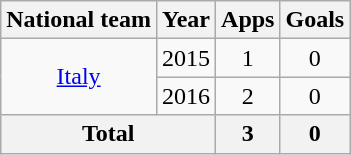<table class="wikitable" style="text-align:center">
<tr>
<th>National team</th>
<th>Year</th>
<th>Apps</th>
<th>Goals</th>
</tr>
<tr>
<td rowspan="2"><a href='#'>Italy</a></td>
<td>2015</td>
<td>1</td>
<td>0</td>
</tr>
<tr>
<td>2016</td>
<td>2</td>
<td>0</td>
</tr>
<tr>
<th colspan="2">Total</th>
<th>3</th>
<th>0</th>
</tr>
</table>
